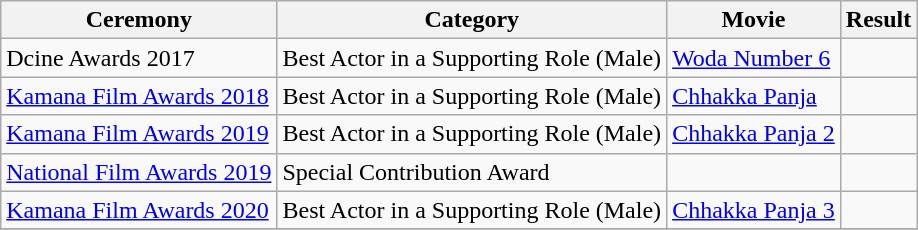<table class="wikitable">
<tr>
<th>Ceremony</th>
<th>Category</th>
<th>Movie</th>
<th>Result</th>
</tr>
<tr>
<td>Dcine Awards 2017</td>
<td>Best Actor in a Supporting Role (Male)</td>
<td><a href='#'>Woda Number 6</a></td>
<td></td>
</tr>
<tr>
<td><a href='#'>Kamana Film Awards 2018</a></td>
<td>Best Actor in a Supporting Role (Male)</td>
<td><a href='#'>Chhakka Panja</a></td>
<td></td>
</tr>
<tr>
<td><a href='#'>Kamana Film Awards 2019</a></td>
<td>Best Actor in a Supporting Role (Male)</td>
<td><a href='#'>Chhakka Panja 2</a></td>
<td></td>
</tr>
<tr>
<td><a href='#'>National Film Awards 2019</a></td>
<td>Special Contribution Award</td>
<td></td>
<td></td>
</tr>
<tr>
<td><a href='#'>Kamana Film Awards 2020</a></td>
<td>Best Actor in a Supporting Role (Male)</td>
<td><a href='#'>Chhakka Panja 3</a></td>
<td></td>
</tr>
<tr>
</tr>
</table>
